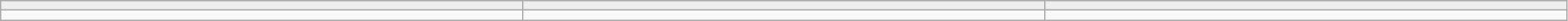<table class="wikitable mw-collapsible mw-collapsed" cellpadding=5 cellspacing=0 style="width:95%;">
<tr align=center>
<td bgcolor="#efefef" width="200"><strong></strong></td>
<td bgcolor="#efefef" width="200"><strong></strong></td>
<td bgcolor="#efefef" width="200"><strong></strong></td>
</tr>
<tr valign=top>
<td></td>
<td></td>
<td></td>
</tr>
</table>
